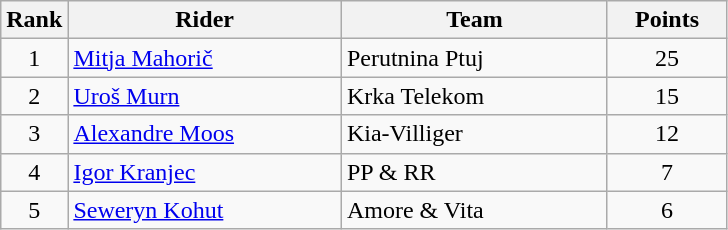<table class="wikitable">
<tr>
<th>Rank</th>
<th>Rider</th>
<th>Team</th>
<th>Points</th>
</tr>
<tr>
<td align=center>1</td>
<td width=175> <a href='#'>Mitja Mahorič</a> </td>
<td width=170>Perutnina Ptuj</td>
<td width=72 align=center>25</td>
</tr>
<tr>
<td align=center>2</td>
<td> <a href='#'>Uroš Murn</a> </td>
<td>Krka Telekom</td>
<td align=center>15</td>
</tr>
<tr>
<td align=center>3</td>
<td> <a href='#'>Alexandre Moos</a></td>
<td>Kia-Villiger</td>
<td align=center>12</td>
</tr>
<tr>
<td align=center>4</td>
<td> <a href='#'>Igor Kranjec</a></td>
<td>PP & RR</td>
<td align=center>7</td>
</tr>
<tr>
<td align=center>5</td>
<td> <a href='#'>Seweryn Kohut</a></td>
<td>Amore & Vita</td>
<td align=center>6</td>
</tr>
</table>
